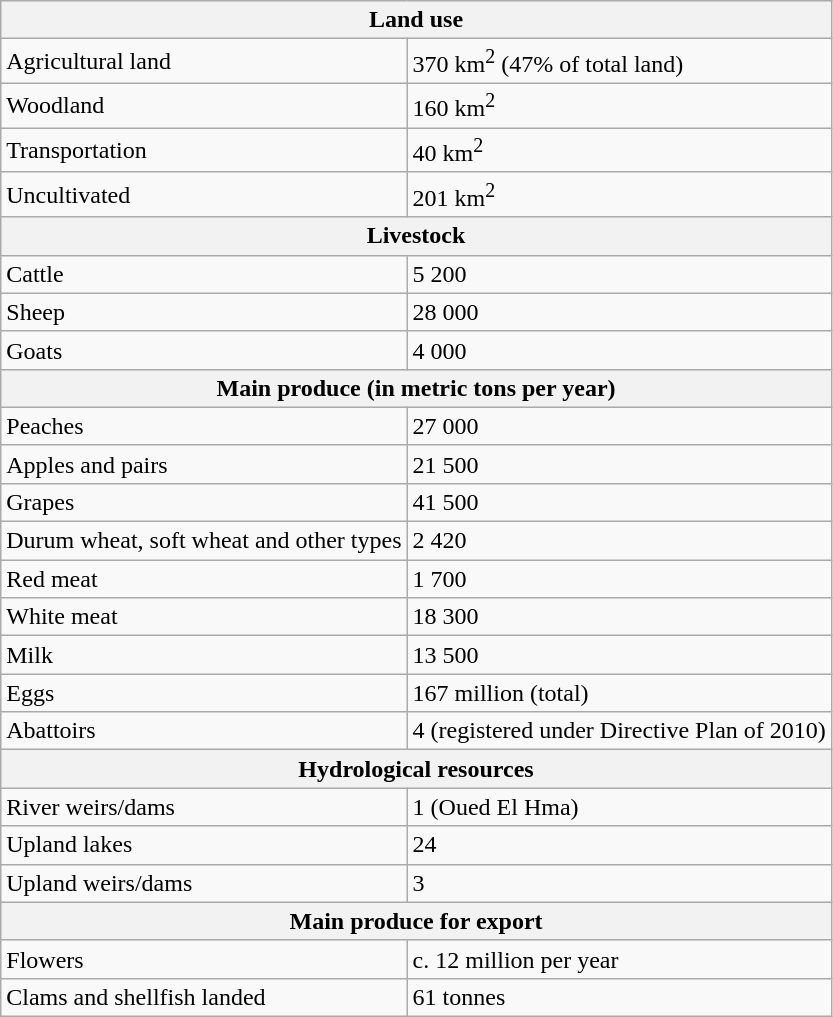<table class="wikitable">
<tr>
<th colspan="2">Land use</th>
</tr>
<tr>
<td>Agricultural land</td>
<td>370 km<sup>2</sup> (47% of total land)</td>
</tr>
<tr>
<td>Woodland</td>
<td>160 km<sup>2</sup></td>
</tr>
<tr>
<td>Transportation</td>
<td>40 km<sup>2</sup></td>
</tr>
<tr>
<td>Uncultivated</td>
<td>201 km<sup>2</sup></td>
</tr>
<tr>
<th colspan="2">Livestock</th>
</tr>
<tr>
<td>Cattle</td>
<td>5 200</td>
</tr>
<tr>
<td>Sheep</td>
<td>28 000</td>
</tr>
<tr>
<td>Goats</td>
<td>4 000</td>
</tr>
<tr>
<th colspan="2">Main produce (in metric tons per year)</th>
</tr>
<tr>
<td>Peaches</td>
<td>27 000</td>
</tr>
<tr>
<td>Apples and pairs</td>
<td>21 500</td>
</tr>
<tr>
<td>Grapes</td>
<td>41 500</td>
</tr>
<tr>
<td>Durum wheat, soft wheat and other types</td>
<td>2 420</td>
</tr>
<tr>
<td>Red meat</td>
<td>1 700</td>
</tr>
<tr>
<td>White meat</td>
<td>18 300</td>
</tr>
<tr>
<td>Milk</td>
<td>13 500</td>
</tr>
<tr>
<td>Eggs</td>
<td>167 million (total)</td>
</tr>
<tr>
<td>Abattoirs</td>
<td>4 (registered under Directive Plan of 2010)</td>
</tr>
<tr>
<th colspan="2">Hydrological resources</th>
</tr>
<tr>
<td>River weirs/dams</td>
<td>1 (Oued El Hma)</td>
</tr>
<tr>
<td>Upland lakes</td>
<td>24</td>
</tr>
<tr>
<td>Upland weirs/dams</td>
<td>3</td>
</tr>
<tr>
<th colspan="2">Main produce for export</th>
</tr>
<tr>
<td>Flowers</td>
<td>c. 12 million per year</td>
</tr>
<tr>
<td>Clams and shellfish landed</td>
<td>61 tonnes</td>
</tr>
</table>
